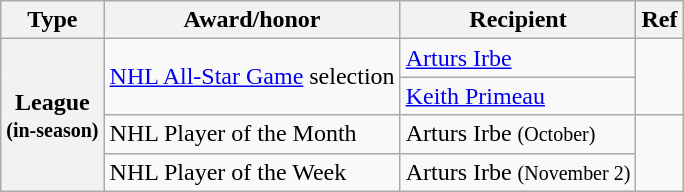<table class="wikitable">
<tr>
<th scope="col">Type</th>
<th scope="col">Award/honor</th>
<th scope="col">Recipient</th>
<th scope="col">Ref</th>
</tr>
<tr>
<th scope="row" rowspan="4">League<br><small>(in-season)</small></th>
<td rowspan="2"><a href='#'>NHL All-Star Game</a> selection</td>
<td><a href='#'>Arturs Irbe</a></td>
<td rowspan="2"></td>
</tr>
<tr>
<td><a href='#'>Keith Primeau</a></td>
</tr>
<tr>
<td>NHL Player of the Month</td>
<td>Arturs Irbe <small>(October)</small></td>
<td rowspan="2"></td>
</tr>
<tr>
<td>NHL Player of the Week</td>
<td>Arturs Irbe <small>(November 2)</small></td>
</tr>
</table>
